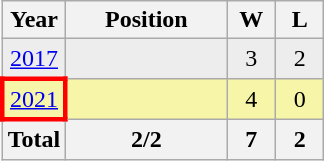<table class="wikitable" style="text-align: center;">
<tr>
<th>Year</th>
<th width="100">Position</th>
<th width="25">W</th>
<th width="25">L</th>
</tr>
<tr bgcolor=ededed>
<td> <a href='#'>2017</a></td>
<td></td>
<td>3</td>
<td>2</td>
</tr>
<tr bgcolor=f7f6a8>
<td style="border: 3px solid red"> <a href='#'>2021</a></td>
<td></td>
<td>4</td>
<td>0</td>
</tr>
<tr rtgh>
<th>Total</th>
<th>2/2</th>
<th>7</th>
<th>2</th>
</tr>
</table>
